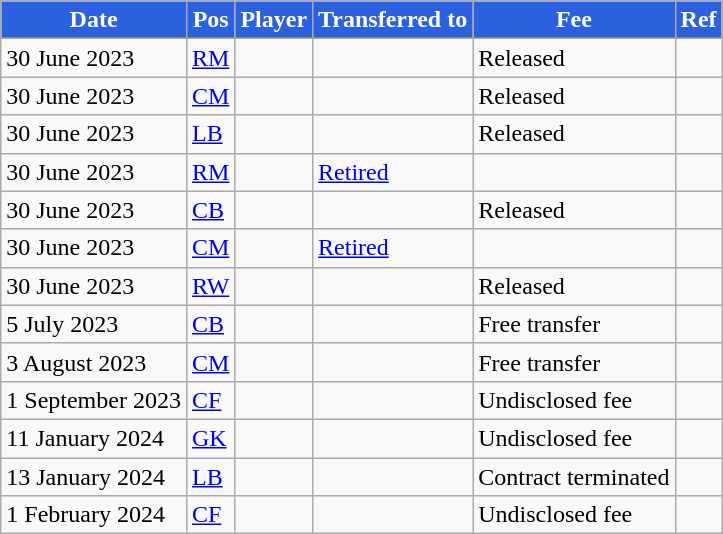<table class="wikitable plainrowheaders sortable">
<tr>
<th style="background:#2B60DE; color:#fff;">Date</th>
<th style="background:#2B60DE; color:#fff;">Pos</th>
<th style="background:#2B60DE; color:#fff;">Player</th>
<th style="background:#2B60DE; color:#fff;">Transferred to</th>
<th style="background:#2B60DE; color:#fff;">Fee</th>
<th style="background:#2B60DE; color:#fff;">Ref</th>
</tr>
<tr>
<td>30 June 2023</td>
<td><a href='#'>RM</a></td>
<td></td>
<td></td>
<td>Released</td>
<td></td>
</tr>
<tr>
<td>30 June 2023</td>
<td><a href='#'>CM</a></td>
<td></td>
<td></td>
<td>Released</td>
<td></td>
</tr>
<tr>
<td>30 June 2023</td>
<td><a href='#'>LB</a></td>
<td></td>
<td></td>
<td>Released</td>
<td></td>
</tr>
<tr>
<td>30 June 2023</td>
<td><a href='#'>RM</a></td>
<td></td>
<td><a href='#'>Retired</a></td>
<td></td>
<td></td>
</tr>
<tr>
<td>30 June 2023</td>
<td><a href='#'>CB</a></td>
<td></td>
<td></td>
<td>Released</td>
<td></td>
</tr>
<tr>
<td>30 June 2023</td>
<td><a href='#'>CM</a></td>
<td></td>
<td><a href='#'>Retired</a></td>
<td></td>
<td></td>
</tr>
<tr>
<td>30 June 2023</td>
<td><a href='#'>RW</a></td>
<td></td>
<td></td>
<td>Released</td>
<td></td>
</tr>
<tr>
<td>5 July 2023</td>
<td><a href='#'>CB</a></td>
<td></td>
<td></td>
<td>Free transfer</td>
<td></td>
</tr>
<tr>
<td>3 August 2023</td>
<td><a href='#'>CM</a></td>
<td></td>
<td></td>
<td>Free transfer</td>
<td></td>
</tr>
<tr>
<td>1 September 2023</td>
<td><a href='#'>CF</a></td>
<td></td>
<td></td>
<td>Undisclosed fee</td>
<td></td>
</tr>
<tr>
<td>11 January 2024</td>
<td><a href='#'>GK</a></td>
<td></td>
<td></td>
<td>Undisclosed fee</td>
<td></td>
</tr>
<tr>
<td>13 January 2024</td>
<td><a href='#'>LB</a></td>
<td></td>
<td></td>
<td>Contract terminated</td>
<td></td>
</tr>
<tr>
<td>1 February 2024</td>
<td><a href='#'>CF</a></td>
<td></td>
<td></td>
<td>Undisclosed fee</td>
<td></td>
</tr>
</table>
